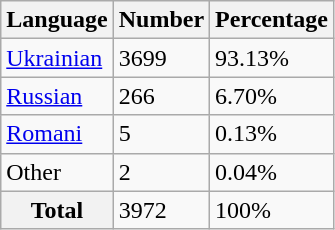<table class="wikitable sortable">
<tr>
<th>Language</th>
<th>Number</th>
<th>Percentage</th>
</tr>
<tr>
<td><a href='#'>Ukrainian</a></td>
<td>3699</td>
<td>93.13%</td>
</tr>
<tr>
<td><a href='#'>Russian</a></td>
<td>266</td>
<td>6.70%</td>
</tr>
<tr>
<td><a href='#'>Romani</a></td>
<td>5</td>
<td>0.13%</td>
</tr>
<tr>
<td>Other</td>
<td>2</td>
<td>0.04%</td>
</tr>
<tr class="sortbottom">
<th>Total</th>
<td>3972</td>
<td>100%</td>
</tr>
</table>
